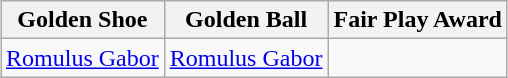<table class=wikitable style="text-align:center; margin:auto">
<tr>
<th>Golden Shoe</th>
<th>Golden Ball</th>
<th>Fair Play Award</th>
</tr>
<tr>
<td> <a href='#'>Romulus Gabor</a></td>
<td> <a href='#'>Romulus Gabor</a></td>
<td></td>
</tr>
</table>
